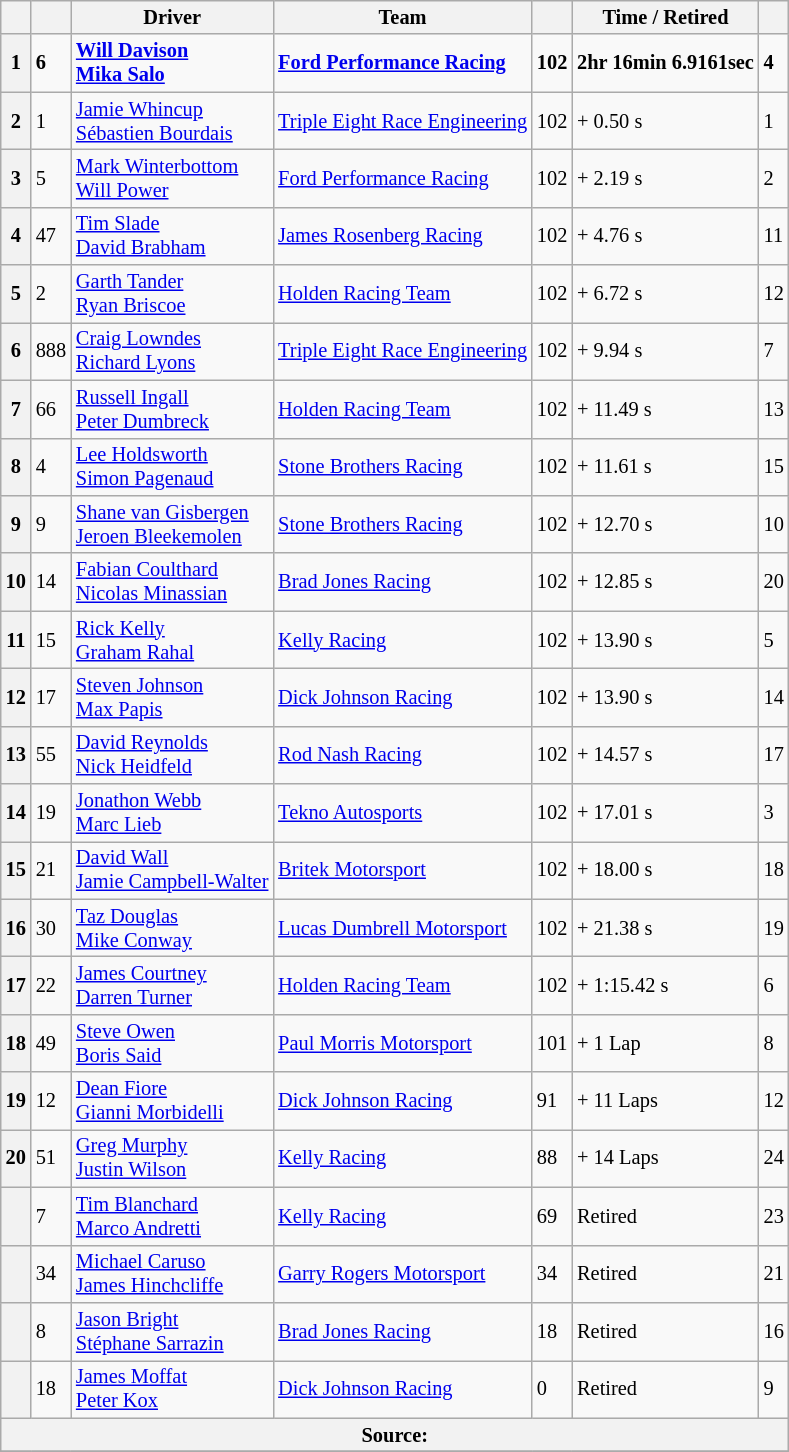<table class="wikitable" style="font-size: 85%;">
<tr>
<th scope="col"></th>
<th scope="col"></th>
<th scope="col">Driver</th>
<th scope="col">Team</th>
<th scope="col"></th>
<th scope="col">Time / Retired</th>
<th scope="col"></th>
</tr>
<tr>
<th scope="row"><strong>1</strong></th>
<td><strong>6</strong></td>
<td><strong> <a href='#'>Will Davison</a><br> <a href='#'>Mika Salo</a></strong></td>
<td><strong><a href='#'>Ford Performance Racing</a></strong></td>
<td><strong>102</strong></td>
<td><strong>2hr 16min 6.9161sec</strong></td>
<td><strong>4</strong></td>
</tr>
<tr>
<th scope="row">2</th>
<td>1</td>
<td> <a href='#'>Jamie Whincup</a><br> <a href='#'>Sébastien Bourdais</a></td>
<td><a href='#'>Triple Eight Race Engineering</a></td>
<td>102</td>
<td>+ 0.50 s</td>
<td>1</td>
</tr>
<tr>
<th scope="row">3</th>
<td>5</td>
<td> <a href='#'>Mark Winterbottom</a><br> <a href='#'>Will Power</a></td>
<td><a href='#'>Ford Performance Racing</a></td>
<td>102</td>
<td>+ 2.19 s</td>
<td>2</td>
</tr>
<tr>
<th scope="row">4</th>
<td>47</td>
<td> <a href='#'>Tim Slade</a><br> <a href='#'>David Brabham</a></td>
<td><a href='#'>James Rosenberg Racing</a></td>
<td>102</td>
<td>+ 4.76 s</td>
<td>11</td>
</tr>
<tr>
<th scope="row">5</th>
<td>2</td>
<td> <a href='#'>Garth Tander</a><br> <a href='#'>Ryan Briscoe</a></td>
<td><a href='#'>Holden Racing Team</a></td>
<td>102</td>
<td>+ 6.72 s</td>
<td>12</td>
</tr>
<tr>
<th scope="row">6</th>
<td>888</td>
<td> <a href='#'>Craig Lowndes</a><br> <a href='#'>Richard Lyons</a></td>
<td><a href='#'>Triple Eight Race Engineering</a></td>
<td>102</td>
<td>+ 9.94 s</td>
<td>7</td>
</tr>
<tr>
<th scope="row">7</th>
<td>66</td>
<td> <a href='#'>Russell Ingall</a><br> <a href='#'>Peter Dumbreck</a></td>
<td><a href='#'>Holden Racing Team</a></td>
<td>102</td>
<td>+ 11.49 s</td>
<td>13</td>
</tr>
<tr>
<th scope="row">8</th>
<td>4</td>
<td> <a href='#'>Lee Holdsworth</a><br> <a href='#'>Simon Pagenaud</a></td>
<td><a href='#'>Stone Brothers Racing</a></td>
<td>102</td>
<td>+ 11.61 s</td>
<td>15</td>
</tr>
<tr>
<th scope="row">9</th>
<td>9</td>
<td> <a href='#'>Shane van Gisbergen</a><br> <a href='#'>Jeroen Bleekemolen</a></td>
<td><a href='#'>Stone Brothers Racing</a></td>
<td>102</td>
<td>+ 12.70 s</td>
<td>10</td>
</tr>
<tr>
<th scope="row">10</th>
<td>14</td>
<td> <a href='#'>Fabian Coulthard</a><br> <a href='#'>Nicolas Minassian</a></td>
<td><a href='#'>Brad Jones Racing</a></td>
<td>102</td>
<td>+ 12.85 s</td>
<td>20</td>
</tr>
<tr>
<th scope="row">11</th>
<td>15</td>
<td> <a href='#'>Rick Kelly</a><br> <a href='#'>Graham Rahal</a></td>
<td><a href='#'>Kelly Racing</a></td>
<td>102</td>
<td>+ 13.90 s</td>
<td>5</td>
</tr>
<tr>
<th scope="row">12</th>
<td>17</td>
<td> <a href='#'>Steven Johnson</a><br> <a href='#'>Max Papis</a></td>
<td><a href='#'>Dick Johnson Racing</a></td>
<td>102</td>
<td>+ 13.90 s</td>
<td>14</td>
</tr>
<tr>
<th scope="row">13</th>
<td>55</td>
<td> <a href='#'>David Reynolds</a><br> <a href='#'>Nick Heidfeld</a></td>
<td><a href='#'>Rod Nash Racing</a></td>
<td>102</td>
<td>+ 14.57 s</td>
<td>17</td>
</tr>
<tr>
<th scope="row">14</th>
<td>19</td>
<td> <a href='#'>Jonathon Webb</a><br> <a href='#'>Marc Lieb</a></td>
<td><a href='#'>Tekno Autosports</a></td>
<td>102</td>
<td>+ 17.01 s</td>
<td>3</td>
</tr>
<tr>
<th scope="row">15</th>
<td>21</td>
<td> <a href='#'>David Wall</a><br> <a href='#'>Jamie Campbell-Walter</a></td>
<td><a href='#'>Britek Motorsport</a></td>
<td>102</td>
<td>+ 18.00 s</td>
<td>18</td>
</tr>
<tr>
<th scope="row">16</th>
<td>30</td>
<td> <a href='#'>Taz Douglas</a><br> <a href='#'>Mike Conway</a></td>
<td><a href='#'>Lucas Dumbrell Motorsport</a></td>
<td>102</td>
<td>+ 21.38 s</td>
<td>19</td>
</tr>
<tr>
<th scope="row">17</th>
<td>22</td>
<td> <a href='#'>James Courtney</a><br> <a href='#'>Darren Turner</a></td>
<td><a href='#'>Holden Racing Team</a></td>
<td>102</td>
<td>+ 1:15.42 s</td>
<td>6</td>
</tr>
<tr>
<th scope="row">18</th>
<td>49</td>
<td> <a href='#'>Steve Owen</a><br> <a href='#'>Boris Said</a></td>
<td><a href='#'>Paul Morris Motorsport</a></td>
<td>101</td>
<td>+ 1 Lap</td>
<td>8</td>
</tr>
<tr>
<th scope="row">19</th>
<td>12</td>
<td> <a href='#'>Dean Fiore</a><br> <a href='#'>Gianni Morbidelli</a></td>
<td><a href='#'>Dick Johnson Racing</a></td>
<td>91</td>
<td>+ 11 Laps</td>
<td>12</td>
</tr>
<tr>
<th scope="row">20</th>
<td>51</td>
<td> <a href='#'>Greg Murphy</a><br> <a href='#'>Justin Wilson</a></td>
<td><a href='#'>Kelly Racing</a></td>
<td>88</td>
<td>+ 14 Laps</td>
<td>24</td>
</tr>
<tr>
<th scope="row"></th>
<td>7</td>
<td> <a href='#'>Tim Blanchard</a><br> <a href='#'>Marco Andretti</a></td>
<td><a href='#'>Kelly Racing</a></td>
<td>69</td>
<td>Retired</td>
<td>23</td>
</tr>
<tr>
<th scope="row"></th>
<td>34</td>
<td> <a href='#'>Michael Caruso</a><br> <a href='#'>James Hinchcliffe</a></td>
<td><a href='#'>Garry Rogers Motorsport</a></td>
<td>34</td>
<td>Retired</td>
<td>21</td>
</tr>
<tr>
<th scope="row"></th>
<td>8</td>
<td> <a href='#'>Jason Bright</a><br> <a href='#'>Stéphane Sarrazin</a></td>
<td><a href='#'>Brad Jones Racing</a></td>
<td>18</td>
<td>Retired</td>
<td>16</td>
</tr>
<tr>
<th scope="row"></th>
<td>18</td>
<td> <a href='#'>James Moffat</a><br> <a href='#'>Peter Kox</a></td>
<td><a href='#'>Dick Johnson Racing</a></td>
<td>0</td>
<td>Retired</td>
<td>9</td>
</tr>
<tr>
<th colspan="7">Source:</th>
</tr>
<tr>
</tr>
</table>
